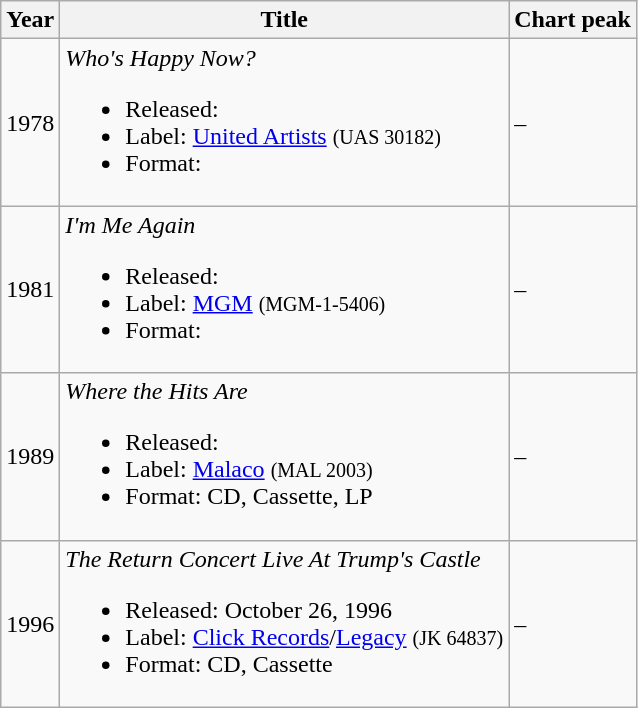<table class="wikitable">
<tr>
<th>Year</th>
<th>Title</th>
<th>Chart peak</th>
</tr>
<tr>
<td>1978</td>
<td><em>Who's Happy Now?</em><br><ul><li>Released:</li><li>Label: <a href='#'>United Artists</a> <small>(UAS 30182)</small></li><li>Format:</li></ul></td>
<td>–</td>
</tr>
<tr>
<td>1981</td>
<td><em>I'm Me Again</em><br><ul><li>Released:</li><li>Label: <a href='#'>MGM</a> <small>(MGM-1-5406)</small></li><li>Format:</li></ul></td>
<td>–</td>
</tr>
<tr>
<td>1989</td>
<td><em>Where the Hits Are</em><br><ul><li>Released:</li><li>Label: <a href='#'> Malaco</a> <small>(MAL 2003)</small></li><li>Format: CD, Cassette, LP</li></ul></td>
<td>–</td>
</tr>
<tr>
<td>1996</td>
<td><em>The Return Concert Live At Trump's Castle</em><br><ul><li>Released: October 26, 1996</li><li>Label: <a href='#'>Click Records</a>/<a href='#'>Legacy</a> <small>(JK 64837)</small></li><li>Format: CD, Cassette</li></ul></td>
<td>–</td>
</tr>
</table>
